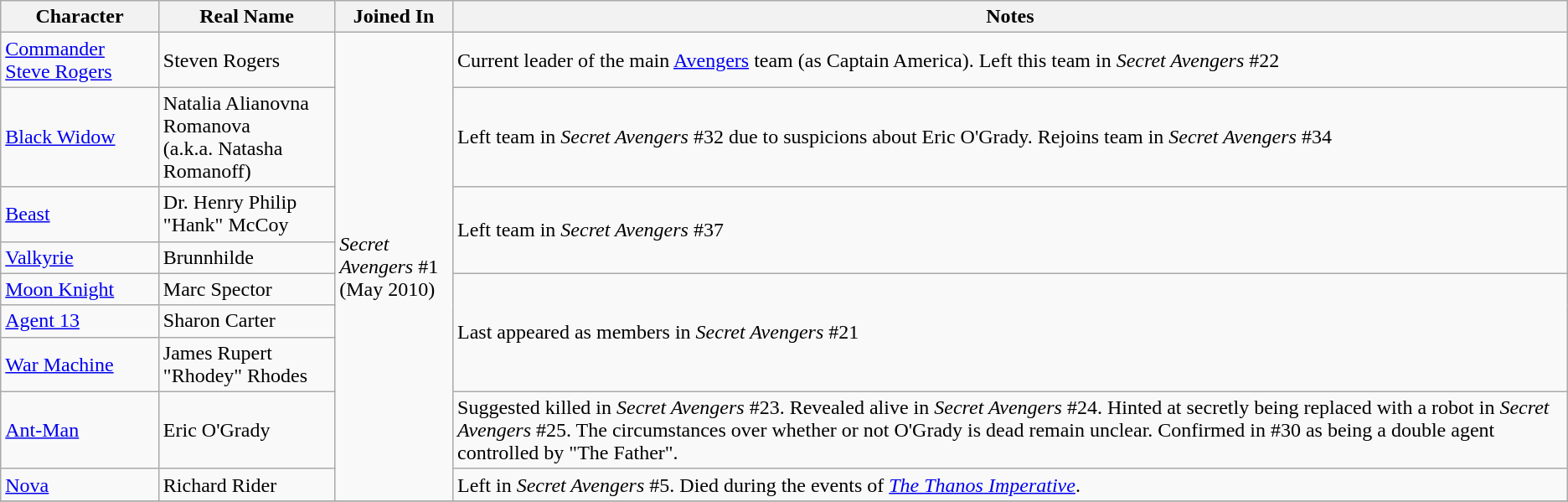<table class="wikitable plainrowheaders" style="text-align:left;">
<tr>
<th scope="col">Character</th>
<th scope="col">Real Name</th>
<th scope="col">Joined In</th>
<th scope="col">Notes</th>
</tr>
<tr>
<td><a href='#'>Commander Steve Rogers</a></td>
<td>Steven Rogers</td>
<td rowspan="9"><em>Secret Avengers</em> #1<br>(May 2010)</td>
<td>Current leader of the main <a href='#'>Avengers</a> team (as Captain America). Left this team in <em>Secret Avengers</em> #22</td>
</tr>
<tr>
<td><a href='#'>Black Widow</a></td>
<td>Natalia Alianovna Romanova<br>(a.k.a. Natasha Romanoff)</td>
<td>Left team in <em>Secret Avengers</em> #32 due to suspicions about Eric O'Grady. Rejoins team in <em>Secret Avengers</em> #34</td>
</tr>
<tr>
<td><a href='#'>Beast</a></td>
<td>Dr. Henry Philip "Hank" McCoy</td>
<td rowspan="2">Left team in <em>Secret Avengers</em> #37</td>
</tr>
<tr>
<td><a href='#'>Valkyrie</a></td>
<td>Brunnhilde</td>
</tr>
<tr>
<td><a href='#'>Moon Knight</a></td>
<td>Marc Spector</td>
<td rowspan="3">Last appeared as members in <em>Secret Avengers</em> #21</td>
</tr>
<tr>
<td><a href='#'>Agent 13</a></td>
<td>Sharon Carter</td>
</tr>
<tr>
<td><a href='#'>War Machine</a></td>
<td>James Rupert "Rhodey" Rhodes</td>
</tr>
<tr>
<td><a href='#'>Ant-Man</a></td>
<td>Eric O'Grady</td>
<td>Suggested killed in <em>Secret Avengers</em> #23. Revealed alive in <em>Secret Avengers</em> #24. Hinted at secretly being replaced with a robot in <em>Secret Avengers</em> #25. The circumstances over whether or not O'Grady is dead remain unclear. Confirmed in #30 as being a double agent controlled by "The Father".</td>
</tr>
<tr>
<td><a href='#'>Nova</a></td>
<td>Richard Rider</td>
<td>Left in <em>Secret Avengers</em> #5. Died during the events of <em><a href='#'>The Thanos Imperative</a></em>.</td>
</tr>
<tr>
</tr>
</table>
